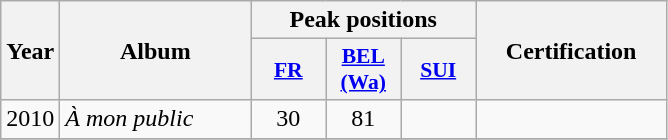<table class="wikitable">
<tr>
<th align="center" rowspan="2" width="10">Year</th>
<th align="center" rowspan="2" width="120">Album</th>
<th align="center" colspan="3" width="30">Peak positions</th>
<th align="center" rowspan="2" width="120">Certification</th>
</tr>
<tr>
<th scope="col" style="width:3em;font-size:90%;"><a href='#'>FR</a><br></th>
<th scope="col" style="width:3em;font-size:90%;"><a href='#'>BEL <br>(Wa)</a><br></th>
<th scope="col" style="width:3em;font-size:90%;"><a href='#'>SUI</a><br></th>
</tr>
<tr>
<td align="center" rowspan="1">2010</td>
<td><em>À mon public</em></td>
<td align="center">30</td>
<td align="center">81</td>
<td align="center"></td>
<td align="center"></td>
</tr>
<tr>
</tr>
</table>
